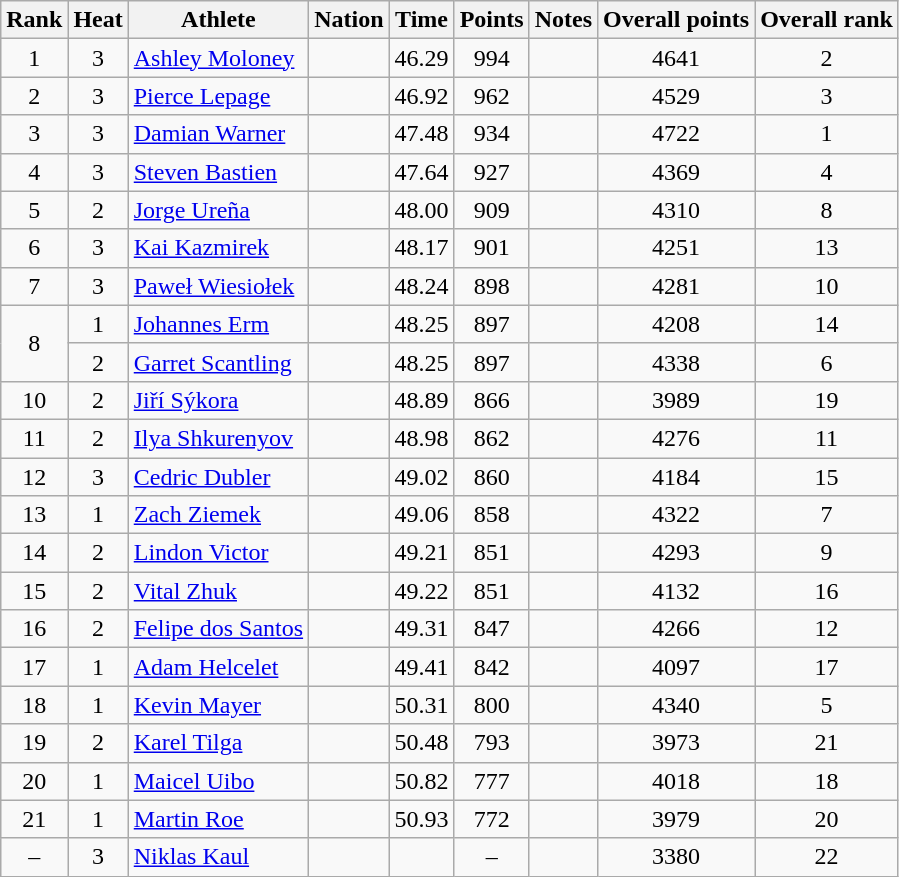<table class="wikitable sortable" style="text-align:center">
<tr>
<th>Rank</th>
<th>Heat</th>
<th>Athlete</th>
<th>Nation</th>
<th>Time</th>
<th>Points</th>
<th>Notes</th>
<th>Overall points</th>
<th>Overall rank</th>
</tr>
<tr>
<td>1</td>
<td>3</td>
<td align="left"><a href='#'>Ashley Moloney</a></td>
<td align="left"></td>
<td>46.29</td>
<td>994</td>
<td></td>
<td>4641</td>
<td>2</td>
</tr>
<tr>
<td>2</td>
<td>3</td>
<td align="left"><a href='#'>Pierce Lepage</a></td>
<td align="left"></td>
<td>46.92</td>
<td>962</td>
<td></td>
<td>4529</td>
<td>3</td>
</tr>
<tr>
<td>3</td>
<td>3</td>
<td align="left"><a href='#'>Damian Warner</a></td>
<td align="left"></td>
<td>47.48</td>
<td>934</td>
<td></td>
<td>4722</td>
<td>1</td>
</tr>
<tr>
<td>4</td>
<td>3</td>
<td align="left"><a href='#'>Steven Bastien</a></td>
<td align="left"></td>
<td>47.64</td>
<td>927</td>
<td></td>
<td>4369</td>
<td>4</td>
</tr>
<tr>
<td>5</td>
<td>2</td>
<td align="left"><a href='#'>Jorge Ureña</a></td>
<td align="left"></td>
<td>48.00</td>
<td>909</td>
<td></td>
<td>4310</td>
<td>8</td>
</tr>
<tr>
<td>6</td>
<td>3</td>
<td align="left"><a href='#'>Kai Kazmirek</a></td>
<td align="left"></td>
<td>48.17</td>
<td>901</td>
<td></td>
<td>4251</td>
<td>13</td>
</tr>
<tr>
<td>7</td>
<td>3</td>
<td align="left"><a href='#'>Paweł Wiesiołek</a></td>
<td align="left"></td>
<td>48.24</td>
<td>898</td>
<td></td>
<td>4281</td>
<td>10</td>
</tr>
<tr>
<td rowspan="2">8</td>
<td>1</td>
<td align="left"><a href='#'>Johannes Erm</a></td>
<td align="left"></td>
<td>48.25</td>
<td>897</td>
<td></td>
<td>4208</td>
<td>14</td>
</tr>
<tr>
<td>2</td>
<td align="left"><a href='#'>Garret Scantling</a></td>
<td align="left"></td>
<td>48.25</td>
<td>897</td>
<td></td>
<td>4338</td>
<td>6</td>
</tr>
<tr>
<td>10</td>
<td>2</td>
<td align="left"><a href='#'>Jiří Sýkora</a></td>
<td align="left"></td>
<td>48.89</td>
<td>866</td>
<td></td>
<td>3989</td>
<td>19</td>
</tr>
<tr>
<td>11</td>
<td>2</td>
<td align="left"><a href='#'>Ilya Shkurenyov</a></td>
<td align="left"></td>
<td>48.98</td>
<td>862</td>
<td></td>
<td>4276</td>
<td>11</td>
</tr>
<tr>
<td>12</td>
<td>3</td>
<td align="left"><a href='#'>Cedric Dubler</a></td>
<td align="left"></td>
<td>49.02</td>
<td>860</td>
<td></td>
<td>4184</td>
<td>15</td>
</tr>
<tr>
<td>13</td>
<td>1</td>
<td align="left"><a href='#'>Zach Ziemek</a></td>
<td align="left"></td>
<td>49.06</td>
<td>858</td>
<td></td>
<td>4322</td>
<td>7</td>
</tr>
<tr>
<td>14</td>
<td>2</td>
<td align="left"><a href='#'>Lindon Victor</a></td>
<td align="left"></td>
<td>49.21</td>
<td>851</td>
<td></td>
<td>4293</td>
<td>9</td>
</tr>
<tr>
<td>15</td>
<td>2</td>
<td align="left"><a href='#'>Vital Zhuk</a></td>
<td align="left"></td>
<td>49.22</td>
<td>851</td>
<td></td>
<td>4132</td>
<td>16</td>
</tr>
<tr>
<td>16</td>
<td>2</td>
<td align="left"><a href='#'>Felipe dos Santos</a></td>
<td align="left"></td>
<td>49.31</td>
<td>847</td>
<td></td>
<td>4266</td>
<td>12</td>
</tr>
<tr>
<td>17</td>
<td>1</td>
<td align="left"><a href='#'>Adam Helcelet</a></td>
<td align="left"></td>
<td>49.41</td>
<td>842</td>
<td></td>
<td>4097</td>
<td>17</td>
</tr>
<tr>
<td>18</td>
<td>1</td>
<td align="left"><a href='#'>Kevin Mayer</a></td>
<td align="left"></td>
<td>50.31</td>
<td>800</td>
<td></td>
<td>4340</td>
<td>5</td>
</tr>
<tr>
<td>19</td>
<td>2</td>
<td align="left"><a href='#'>Karel Tilga</a></td>
<td align="left"></td>
<td>50.48</td>
<td>793</td>
<td></td>
<td>3973</td>
<td>21</td>
</tr>
<tr>
<td>20</td>
<td>1</td>
<td align="left"><a href='#'>Maicel Uibo</a></td>
<td align="left"></td>
<td>50.82</td>
<td>777</td>
<td></td>
<td>4018</td>
<td>18</td>
</tr>
<tr>
<td>21</td>
<td>1</td>
<td align="left"><a href='#'>Martin Roe</a></td>
<td align="left"></td>
<td>50.93</td>
<td>772</td>
<td></td>
<td>3979</td>
<td>20</td>
</tr>
<tr>
<td>–</td>
<td>3</td>
<td align="left"><a href='#'>Niklas Kaul</a></td>
<td align="left"></td>
<td></td>
<td>–</td>
<td></td>
<td>3380</td>
<td>22</td>
</tr>
</table>
